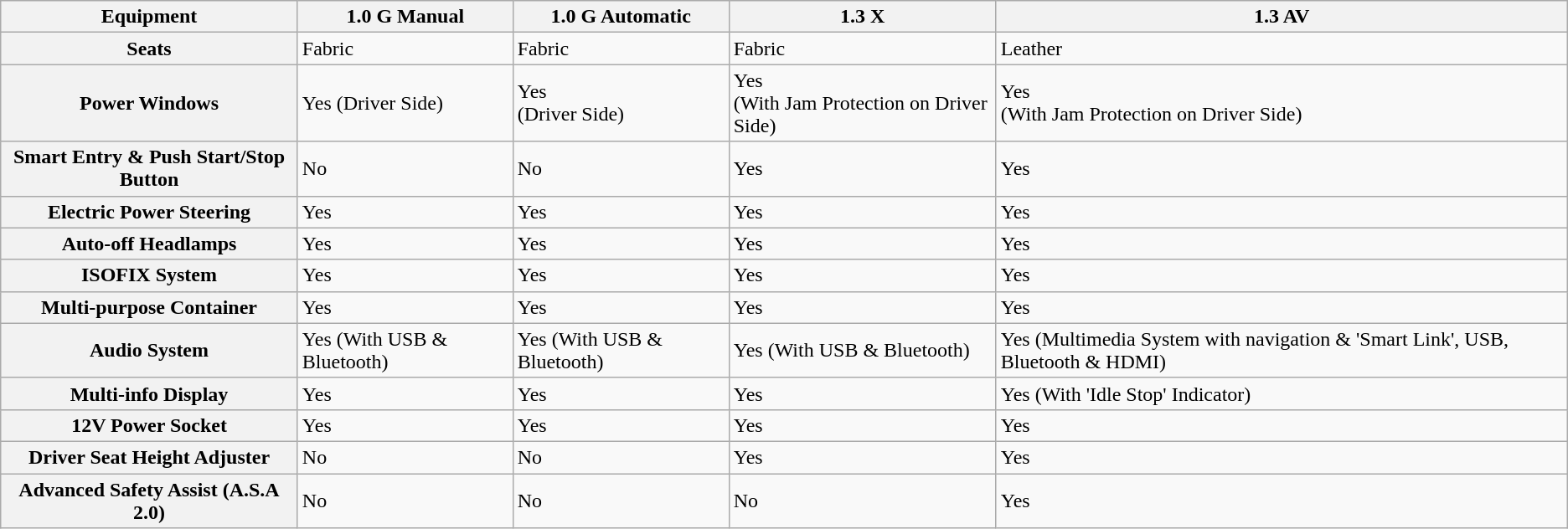<table class="wikitable">
<tr>
<th>Equipment</th>
<th>1.0 G Manual</th>
<th>1.0 G Automatic</th>
<th>1.3 X</th>
<th>1.3 AV</th>
</tr>
<tr>
<th>Seats</th>
<td>Fabric</td>
<td>Fabric</td>
<td>Fabric</td>
<td>Leather</td>
</tr>
<tr>
<th>Power Windows</th>
<td>Yes (Driver Side)</td>
<td>Yes<br>(Driver Side)</td>
<td>Yes<br>(With Jam Protection on Driver Side)</td>
<td>Yes<br>(With Jam Protection on Driver Side)</td>
</tr>
<tr>
<th>Smart Entry & Push Start/Stop Button</th>
<td>No</td>
<td>No</td>
<td>Yes</td>
<td>Yes</td>
</tr>
<tr>
<th>Electric Power Steering</th>
<td>Yes</td>
<td>Yes</td>
<td>Yes</td>
<td>Yes</td>
</tr>
<tr>
<th>Auto-off Headlamps</th>
<td>Yes</td>
<td>Yes</td>
<td>Yes</td>
<td>Yes</td>
</tr>
<tr>
<th>ISOFIX System</th>
<td>Yes</td>
<td>Yes</td>
<td>Yes</td>
<td>Yes</td>
</tr>
<tr>
<th>Multi-purpose Container</th>
<td>Yes</td>
<td>Yes</td>
<td>Yes</td>
<td>Yes</td>
</tr>
<tr>
<th>Audio System</th>
<td>Yes (With USB & Bluetooth)</td>
<td>Yes (With USB & Bluetooth)</td>
<td>Yes (With USB & Bluetooth)</td>
<td>Yes (Multimedia System with navigation & 'Smart Link', USB, Bluetooth & HDMI)</td>
</tr>
<tr>
<th>Multi-info Display</th>
<td>Yes</td>
<td>Yes</td>
<td>Yes</td>
<td>Yes (With 'Idle Stop' Indicator)</td>
</tr>
<tr>
<th>12V Power Socket</th>
<td>Yes</td>
<td>Yes</td>
<td>Yes</td>
<td>Yes</td>
</tr>
<tr>
<th>Driver Seat Height Adjuster</th>
<td>No</td>
<td>No</td>
<td>Yes</td>
<td>Yes</td>
</tr>
<tr>
<th>Advanced Safety Assist (A.S.A 2.0)</th>
<td>No</td>
<td>No</td>
<td>No</td>
<td>Yes</td>
</tr>
</table>
